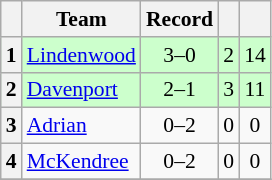<table class="wikitable sortable collapsible plainrowheaders" style="font-size:90%;">
<tr>
<th scope=col></th>
<th scope=col>Team</th>
<th scope=col>Record</th>
<th scope=col></th>
<th scope=col></th>
</tr>
<tr bgcolor=ccffcc>
<th align=center>1</th>
<td> <a href='#'>Lindenwood</a></td>
<td align=center>3–0</td>
<td align=center>2</td>
<td align=center>14</td>
</tr>
<tr bgcolor=ccffcc>
<th align=center>2</th>
<td> <a href='#'>Davenport</a></td>
<td align=center>2–1</td>
<td align=center>3</td>
<td align=center>11</td>
</tr>
<tr>
<th align=center>3</th>
<td> <a href='#'>Adrian</a></td>
<td align=center>0–2</td>
<td align=center>0</td>
<td align=center>0</td>
</tr>
<tr>
<th align=center>4</th>
<td> <a href='#'>McKendree</a></td>
<td align=center>0–2</td>
<td align=center>0</td>
<td align=center>0</td>
</tr>
<tr>
</tr>
</table>
